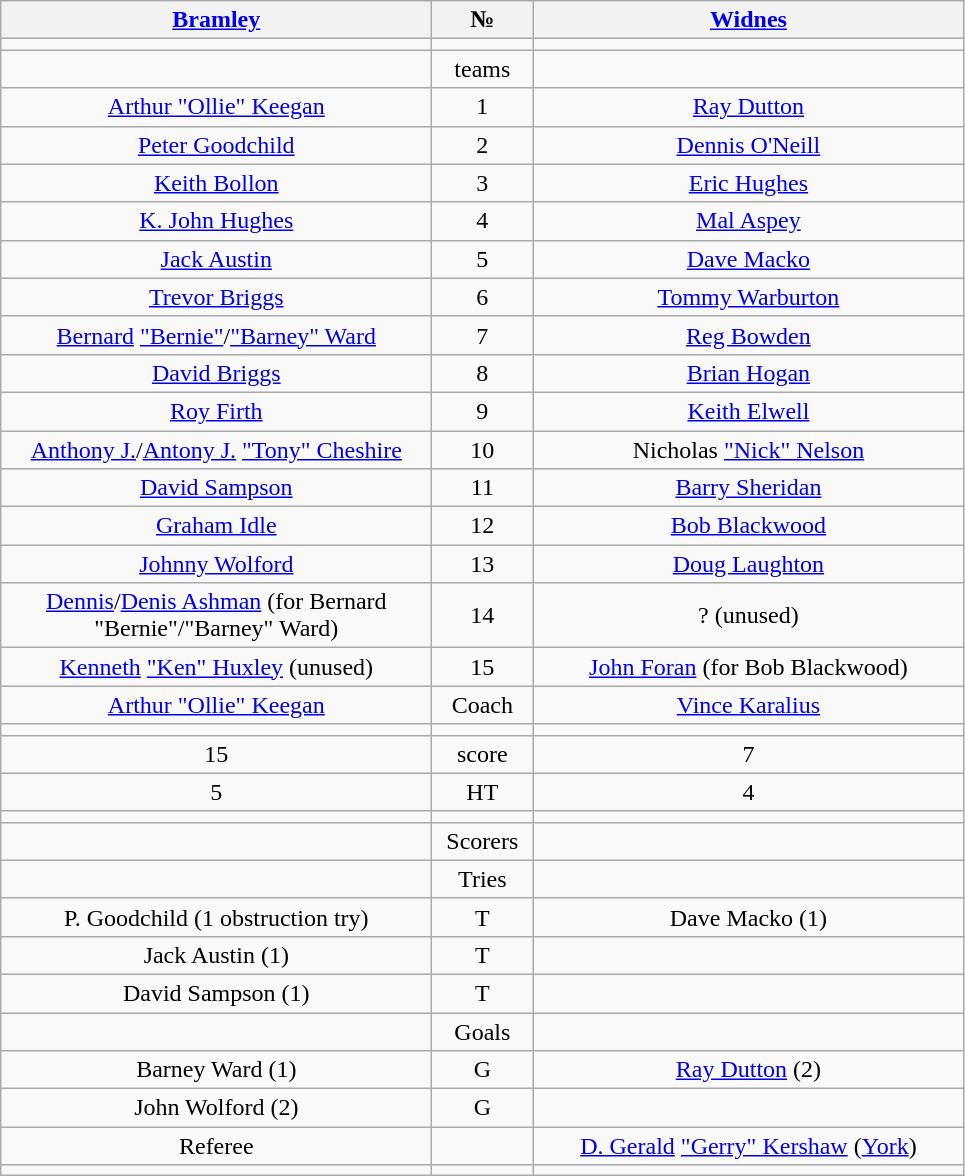<table class="wikitable" style="text-align:center;">
<tr>
<th width=280 abbr=winner><a href='#'>Bramley</a></th>
<th width=60 abbr="Number">№</th>
<th width=280 abbr=runner-up><a href='#'>Widnes</a></th>
</tr>
<tr>
<td></td>
<td></td>
<td></td>
</tr>
<tr>
<td></td>
<td>teams</td>
<td></td>
</tr>
<tr>
<td><a href='#'>Arthur "Ollie" Keegan</a></td>
<td>1</td>
<td><a href='#'>Ray Dutton</a></td>
</tr>
<tr>
<td><a href='#'>Peter Goodchild</a></td>
<td>2</td>
<td><a href='#'>Dennis O'Neill</a></td>
</tr>
<tr>
<td><a href='#'>Keith Bollon</a></td>
<td>3</td>
<td><a href='#'>Eric Hughes</a></td>
</tr>
<tr>
<td><a href='#'>K. John Hughes</a></td>
<td>4</td>
<td><a href='#'>Mal Aspey</a></td>
</tr>
<tr>
<td><a href='#'>Jack Austin</a></td>
<td>5</td>
<td><a href='#'>Dave Macko</a></td>
</tr>
<tr>
<td><a href='#'>Trevor Briggs</a></td>
<td>6</td>
<td><a href='#'>Tommy Warburton</a></td>
</tr>
<tr>
<td><a href='#'>Bernard</a> <a href='#'>"Bernie"</a>/<a href='#'>"Barney" Ward</a></td>
<td>7</td>
<td><a href='#'>Reg Bowden</a></td>
</tr>
<tr>
<td><a href='#'>David Briggs</a></td>
<td>8</td>
<td><a href='#'>Brian Hogan</a></td>
</tr>
<tr>
<td><a href='#'>Roy Firth</a></td>
<td>9</td>
<td><a href='#'>Keith Elwell</a></td>
</tr>
<tr>
<td><a href='#'>Anthony J.</a>/<a href='#'>Antony J.</a> <a href='#'>"Tony" Cheshire</a></td>
<td>10</td>
<td>Nicholas <a href='#'>"Nick" Nelson</a></td>
</tr>
<tr>
<td><a href='#'>David Sampson</a></td>
<td>11</td>
<td><a href='#'>Barry Sheridan</a></td>
</tr>
<tr>
<td><a href='#'>Graham Idle</a></td>
<td>12</td>
<td><a href='#'>Bob Blackwood</a></td>
</tr>
<tr>
<td><a href='#'>Johnny Wolford</a></td>
<td>13</td>
<td><a href='#'>Doug Laughton</a></td>
</tr>
<tr>
<td><a href='#'>Dennis</a>/<a href='#'>Denis Ashman</a> (for Bernard "Bernie"/"Barney" Ward)</td>
<td>14</td>
<td>? (unused)</td>
</tr>
<tr>
<td><a href='#'>Kenneth</a> <a href='#'>"Ken" Huxley</a> (unused)</td>
<td>15</td>
<td><a href='#'>John Foran</a> (for Bob Blackwood)</td>
</tr>
<tr>
<td><a href='#'>Arthur "Ollie" Keegan</a></td>
<td>Coach</td>
<td><a href='#'>Vince Karalius</a></td>
</tr>
<tr>
<td></td>
<td></td>
<td></td>
</tr>
<tr>
<td>15</td>
<td>score</td>
<td>7</td>
</tr>
<tr>
<td>5</td>
<td>HT</td>
<td>4</td>
</tr>
<tr>
<td></td>
<td></td>
<td></td>
</tr>
<tr>
<td></td>
<td>Scorers</td>
<td></td>
</tr>
<tr>
<td></td>
<td>Tries</td>
<td></td>
</tr>
<tr>
<td>P. Goodchild (1 obstruction try)</td>
<td>T</td>
<td>Dave Macko (1)</td>
</tr>
<tr>
<td>Jack Austin (1)</td>
<td>T</td>
<td></td>
</tr>
<tr>
<td>David Sampson (1)</td>
<td>T</td>
<td></td>
</tr>
<tr>
<td></td>
<td>Goals</td>
<td></td>
</tr>
<tr>
<td>Barney Ward (1)</td>
<td>G</td>
<td><a href='#'>Ray Dutton</a> (2)</td>
</tr>
<tr>
<td>John Wolford (2)</td>
<td>G</td>
<td></td>
</tr>
<tr>
<td>Referee</td>
<td></td>
<td><a href='#'>D. Gerald</a> <a href='#'>"Gerry" Kershaw</a> (<a href='#'>York</a>)</td>
</tr>
<tr>
<td></td>
<td></td>
<td></td>
</tr>
</table>
